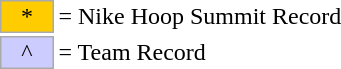<table style="margin: 0.75em 0 0 0.5em;">
<tr>
<td style="background-color:#FFCC00; border:1px solid #aaaaaa; width:2em;" align=center>*</td>
<td>= Nike Hoop Summit Record</td>
<td></td>
</tr>
<tr>
<td style="background-color:#CCCCFF; border:1px solid #aaaaaa; width:2em;" align=center>^</td>
<td>= Team Record</td>
</tr>
</table>
